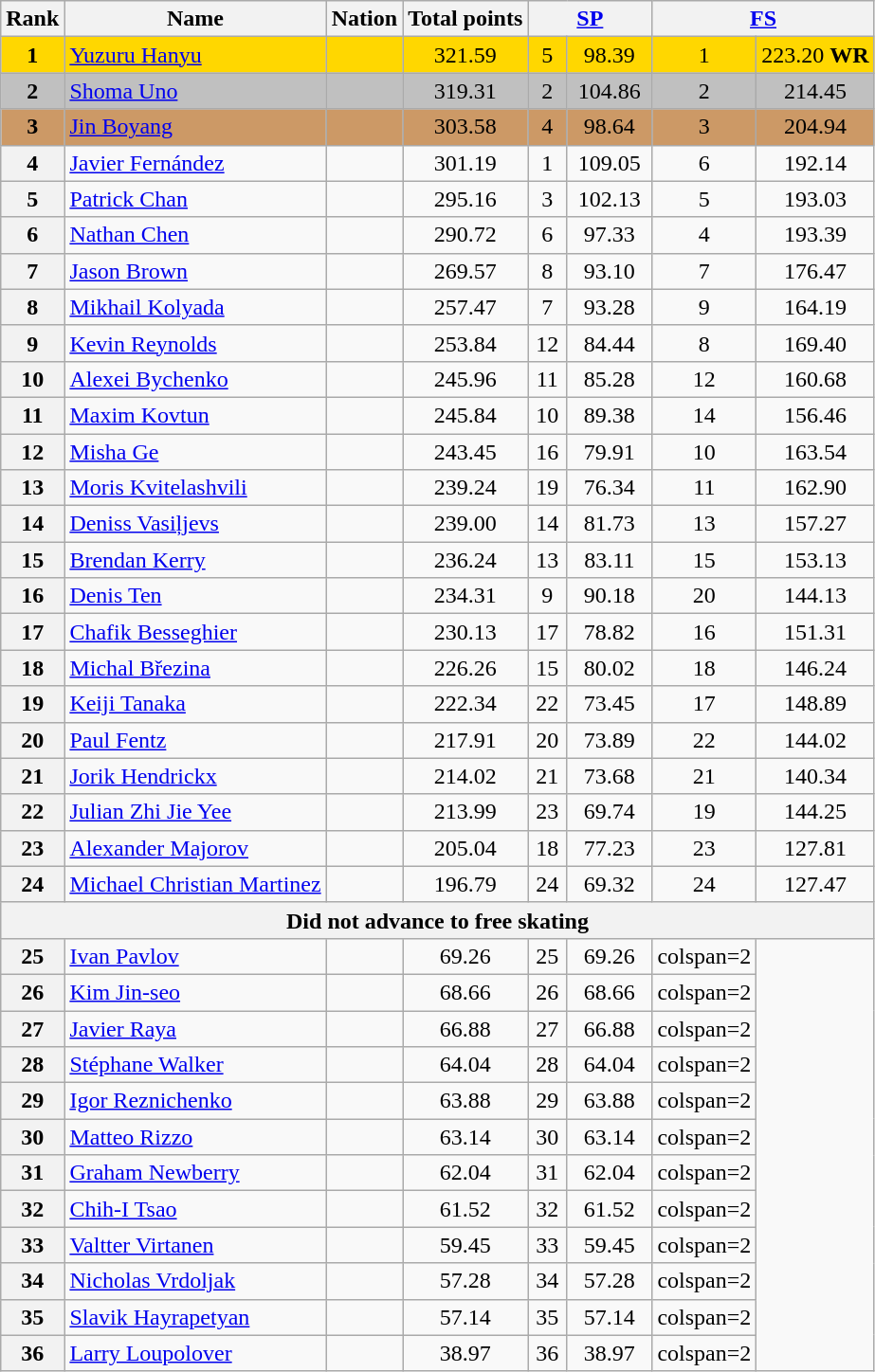<table class="wikitable sortable">
<tr>
<th>Rank</th>
<th>Name</th>
<th>Nation</th>
<th>Total points</th>
<th colspan="2" width="80px"><a href='#'>SP</a></th>
<th colspan="2" width="80px"><a href='#'>FS</a></th>
</tr>
<tr bgcolor="gold">
<td align="center"><strong>1</strong></td>
<td><a href='#'>Yuzuru Hanyu</a></td>
<td></td>
<td align="center">321.59</td>
<td align="center">5</td>
<td align="center">98.39</td>
<td align="center">1</td>
<td align="center">223.20 <strong>WR</strong></td>
</tr>
<tr bgcolor="silver">
<td align="center"><strong>2</strong></td>
<td><a href='#'>Shoma Uno</a></td>
<td></td>
<td align="center">319.31</td>
<td align="center">2</td>
<td align="center">104.86</td>
<td align="center">2</td>
<td align="center">214.45</td>
</tr>
<tr bgcolor="#cc9966">
<td align="center"><strong>3</strong></td>
<td><a href='#'>Jin Boyang</a></td>
<td></td>
<td align="center">303.58</td>
<td align="center">4</td>
<td align="center">98.64</td>
<td align="center">3</td>
<td align="center">204.94</td>
</tr>
<tr>
<th>4</th>
<td><a href='#'>Javier Fernández</a></td>
<td></td>
<td align="center">301.19</td>
<td align="center">1</td>
<td align="center">109.05</td>
<td align="center">6</td>
<td align="center">192.14</td>
</tr>
<tr>
<th>5</th>
<td><a href='#'>Patrick Chan</a></td>
<td></td>
<td align="center">295.16</td>
<td align="center">3</td>
<td align="center">102.13</td>
<td align="center">5</td>
<td align="center">193.03</td>
</tr>
<tr>
<th>6</th>
<td><a href='#'>Nathan Chen</a></td>
<td></td>
<td align="center">290.72</td>
<td align="center">6</td>
<td align="center">97.33</td>
<td align="center">4</td>
<td align="center">193.39</td>
</tr>
<tr>
<th>7</th>
<td><a href='#'>Jason Brown</a></td>
<td></td>
<td align="center">269.57</td>
<td align="center">8</td>
<td align="center">93.10</td>
<td align="center">7</td>
<td align="center">176.47</td>
</tr>
<tr>
<th>8</th>
<td><a href='#'>Mikhail Kolyada</a></td>
<td></td>
<td align="center">257.47</td>
<td align="center">7</td>
<td align="center">93.28</td>
<td align="center">9</td>
<td align="center">164.19</td>
</tr>
<tr>
<th>9</th>
<td><a href='#'>Kevin Reynolds</a></td>
<td></td>
<td align="center">253.84</td>
<td align="center">12</td>
<td align="center">84.44</td>
<td align="center">8</td>
<td align="center">169.40</td>
</tr>
<tr>
<th>10</th>
<td><a href='#'>Alexei Bychenko</a></td>
<td></td>
<td align="center">245.96</td>
<td align="center">11</td>
<td align="center">85.28</td>
<td align="center">12</td>
<td align="center">160.68</td>
</tr>
<tr>
<th>11</th>
<td><a href='#'>Maxim Kovtun</a></td>
<td></td>
<td align="center">245.84</td>
<td align="center">10</td>
<td align="center">89.38</td>
<td align="center">14</td>
<td align="center">156.46</td>
</tr>
<tr>
<th>12</th>
<td><a href='#'>Misha Ge</a></td>
<td></td>
<td align="center">243.45</td>
<td align="center">16</td>
<td align="center">79.91</td>
<td align="center">10</td>
<td align="center">163.54</td>
</tr>
<tr>
<th>13</th>
<td><a href='#'>Moris Kvitelashvili</a></td>
<td></td>
<td align="center">239.24</td>
<td align="center">19</td>
<td align="center">76.34</td>
<td align="center">11</td>
<td align="center">162.90</td>
</tr>
<tr>
<th>14</th>
<td><a href='#'>Deniss Vasiļjevs</a></td>
<td></td>
<td align="center">239.00</td>
<td align="center">14</td>
<td align="center">81.73</td>
<td align="center">13</td>
<td align="center">157.27</td>
</tr>
<tr>
<th>15</th>
<td><a href='#'>Brendan Kerry</a></td>
<td></td>
<td align="center">236.24</td>
<td align="center">13</td>
<td align="center">83.11</td>
<td align="center">15</td>
<td align="center">153.13</td>
</tr>
<tr>
<th>16</th>
<td><a href='#'>Denis Ten</a></td>
<td></td>
<td align="center">234.31</td>
<td align="center">9</td>
<td align="center">90.18</td>
<td align="center">20</td>
<td align="center">144.13</td>
</tr>
<tr>
<th>17</th>
<td><a href='#'>Chafik Besseghier</a></td>
<td></td>
<td align="center">230.13</td>
<td align="center">17</td>
<td align="center">78.82</td>
<td align="center">16</td>
<td align="center">151.31</td>
</tr>
<tr>
<th>18</th>
<td><a href='#'>Michal Březina</a></td>
<td></td>
<td align="center">226.26</td>
<td align="center">15</td>
<td align="center">80.02</td>
<td align="center">18</td>
<td align="center">146.24</td>
</tr>
<tr>
<th>19</th>
<td><a href='#'>Keiji Tanaka</a></td>
<td></td>
<td align="center">222.34</td>
<td align="center">22</td>
<td align="center">73.45</td>
<td align="center">17</td>
<td align="center">148.89</td>
</tr>
<tr>
<th>20</th>
<td><a href='#'>Paul Fentz</a></td>
<td></td>
<td align="center">217.91</td>
<td align="center">20</td>
<td align="center">73.89</td>
<td align="center">22</td>
<td align="center">144.02</td>
</tr>
<tr>
<th>21</th>
<td><a href='#'>Jorik Hendrickx</a></td>
<td></td>
<td align="center">214.02</td>
<td align="center">21</td>
<td align="center">73.68</td>
<td align="center">21</td>
<td align="center">140.34</td>
</tr>
<tr>
<th>22</th>
<td><a href='#'>Julian Zhi Jie Yee</a></td>
<td></td>
<td align="center">213.99</td>
<td align="center">23</td>
<td align="center">69.74</td>
<td align="center">19</td>
<td align="center">144.25</td>
</tr>
<tr>
<th>23</th>
<td><a href='#'>Alexander Majorov</a></td>
<td></td>
<td align="center">205.04</td>
<td align="center">18</td>
<td align="center">77.23</td>
<td align="center">23</td>
<td align="center">127.81</td>
</tr>
<tr>
<th>24</th>
<td><a href='#'>Michael Christian Martinez</a></td>
<td></td>
<td align="center">196.79</td>
<td align="center">24</td>
<td align="center">69.32</td>
<td align="center">24</td>
<td align="center">127.47</td>
</tr>
<tr>
<th colspan=8>Did not advance to free skating</th>
</tr>
<tr>
<th>25</th>
<td><a href='#'>Ivan Pavlov</a></td>
<td></td>
<td align="center">69.26</td>
<td align="center">25</td>
<td align="center">69.26</td>
<td>colspan=2 </td>
</tr>
<tr>
<th>26</th>
<td><a href='#'>Kim Jin-seo</a></td>
<td></td>
<td align="center">68.66</td>
<td align="center">26</td>
<td align="center">68.66</td>
<td>colspan=2 </td>
</tr>
<tr>
<th>27</th>
<td><a href='#'>Javier Raya</a></td>
<td></td>
<td align="center">66.88</td>
<td align="center">27</td>
<td align="center">66.88</td>
<td>colspan=2 </td>
</tr>
<tr>
<th>28</th>
<td><a href='#'>Stéphane Walker</a></td>
<td></td>
<td align="center">64.04</td>
<td align="center">28</td>
<td align="center">64.04</td>
<td>colspan=2 </td>
</tr>
<tr>
<th>29</th>
<td><a href='#'>Igor Reznichenko</a></td>
<td></td>
<td align="center">63.88</td>
<td align="center">29</td>
<td align="center">63.88</td>
<td>colspan=2 </td>
</tr>
<tr>
<th>30</th>
<td><a href='#'>Matteo Rizzo</a></td>
<td></td>
<td align="center">63.14</td>
<td align="center">30</td>
<td align="center">63.14</td>
<td>colspan=2 </td>
</tr>
<tr>
<th>31</th>
<td><a href='#'>Graham Newberry</a></td>
<td></td>
<td align="center">62.04</td>
<td align="center">31</td>
<td align="center">62.04</td>
<td>colspan=2 </td>
</tr>
<tr>
<th>32</th>
<td><a href='#'>Chih-I Tsao</a></td>
<td></td>
<td align="center">61.52</td>
<td align="center">32</td>
<td align="center">61.52</td>
<td>colspan=2 </td>
</tr>
<tr>
<th>33</th>
<td><a href='#'>Valtter Virtanen</a></td>
<td></td>
<td align="center">59.45</td>
<td align="center">33</td>
<td align="center">59.45</td>
<td>colspan=2 </td>
</tr>
<tr>
<th>34</th>
<td><a href='#'>Nicholas Vrdoljak</a></td>
<td></td>
<td align="center">57.28</td>
<td align="center">34</td>
<td align="center">57.28</td>
<td>colspan=2 </td>
</tr>
<tr>
<th>35</th>
<td><a href='#'>Slavik Hayrapetyan</a></td>
<td></td>
<td align="center">57.14</td>
<td align="center">35</td>
<td align="center">57.14</td>
<td>colspan=2 </td>
</tr>
<tr>
<th>36</th>
<td><a href='#'>Larry Loupolover</a></td>
<td></td>
<td align="center">38.97</td>
<td align="center">36</td>
<td align="center">38.97</td>
<td>colspan=2 </td>
</tr>
</table>
